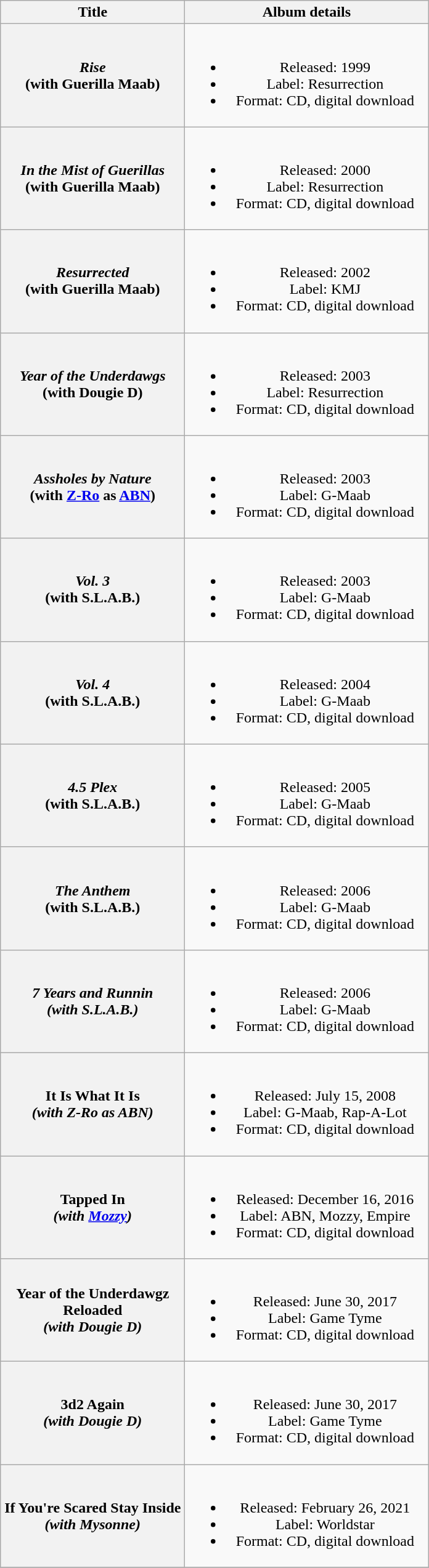<table class="wikitable plainrowheaders" style="text-align:center;">
<tr>
<th scope="col" rowspan="1" style="width:12em;">Title</th>
<th scope="col" rowspan="1" style="width:16em;">Album details</th>
</tr>
<tr>
<th scope="row"><em>Rise</em><br><span>(with Guerilla Maab)</span></th>
<td><br><ul><li>Released: 1999</li><li>Label:  Resurrection</li><li>Format: CD, digital download</li></ul></td>
</tr>
<tr>
<th scope="row"><em>In the Mist of Guerillas</em><br><span>(with Guerilla Maab)</span></th>
<td><br><ul><li>Released: 2000</li><li>Label:  Resurrection</li><li>Format: CD, digital download</li></ul></td>
</tr>
<tr>
<th scope="row"><em>Resurrected</em><br><span>(with Guerilla Maab)</span></th>
<td><br><ul><li>Released: 2002</li><li>Label: KMJ</li><li>Format: CD, digital download</li></ul></td>
</tr>
<tr>
<th scope="row"><em>Year of the Underdawgs</em><br><span>(with Dougie D)</span></th>
<td><br><ul><li>Released: 2003</li><li>Label: Resurrection</li><li>Format: CD, digital download</li></ul></td>
</tr>
<tr>
<th scope="row"><em>Assholes by Nature</em><br><span>(with <a href='#'>Z-Ro</a> as <a href='#'>ABN</a>)</span></th>
<td><br><ul><li>Released: 2003</li><li>Label: G-Maab</li><li>Format: CD, digital download</li></ul></td>
</tr>
<tr>
<th scope="row"><em>Vol. 3</em><br><span>(with S.L.A.B.)</span></th>
<td><br><ul><li>Released: 2003</li><li>Label: G-Maab</li><li>Format: CD, digital download</li></ul></td>
</tr>
<tr>
<th scope="row"><em>Vol. 4</em><br><span>(with S.L.A.B.)</span></th>
<td><br><ul><li>Released: 2004</li><li>Label: G-Maab</li><li>Format: CD, digital download</li></ul></td>
</tr>
<tr>
<th scope="row"><em>4.5 Plex</em><br><span>(with S.L.A.B.)</span></th>
<td><br><ul><li>Released: 2005</li><li>Label: G-Maab</li><li>Format: CD, digital download</li></ul></td>
</tr>
<tr>
<th scope="row"><em>The Anthem</em><br><span>(with S.L.A.B.)</span></th>
<td><br><ul><li>Released: 2006</li><li>Label: G-Maab</li><li>Format: CD, digital download</li></ul></td>
</tr>
<tr>
<th scope="row"><em>7 Years and Runnin<strong><br><span>(with S.L.A.B.)</span></th>
<td><br><ul><li>Released: 2006</li><li>Label: G-Maab</li><li>Format: CD, digital download</li></ul></td>
</tr>
<tr>
<th scope="row"></em>It Is What It Is<em><br><span>(with Z-Ro as ABN)</span></th>
<td><br><ul><li>Released: July 15, 2008</li><li>Label: G-Maab, Rap-A-Lot</li><li>Format: CD, digital download</li></ul></td>
</tr>
<tr>
<th scope="row"></em>Tapped In<em><br><span>(with <a href='#'>Mozzy</a>)</span></th>
<td><br><ul><li>Released: December 16, 2016</li><li>Label: ABN, Mozzy, Empire</li><li>Format: CD, digital download</li></ul></td>
</tr>
<tr>
<th scope="row"></em>Year of the Underdawgz Reloaded<em><br><span>(with Dougie D)</span></th>
<td><br><ul><li>Released: June 30, 2017</li><li>Label: Game Tyme</li><li>Format: CD, digital download</li></ul></td>
</tr>
<tr>
<th scope="row"></em>3d2 Again<em><br><span>(with Dougie D)</span></th>
<td><br><ul><li>Released: June 30, 2017</li><li>Label: Game Tyme</li><li>Format: CD, digital download</li></ul></td>
</tr>
<tr>
<th scope="row"></em>If You're Scared Stay Inside<em><br><span>(with Mysonne)</span></th>
<td><br><ul><li>Released: February 26, 2021</li><li>Label: Worldstar</li><li>Format: CD, digital download</li></ul></td>
</tr>
<tr>
</tr>
</table>
